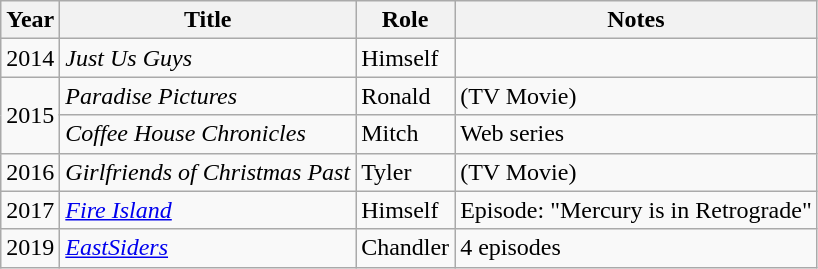<table class="wikitable">
<tr>
<th>Year</th>
<th>Title</th>
<th>Role</th>
<th class="unsortable">Notes</th>
</tr>
<tr>
<td rowspan=1>2014</td>
<td><em>Just Us Guys</em></td>
<td>Himself</td>
<td></td>
</tr>
<tr>
<td rowspan=2>2015</td>
<td><em>Paradise Pictures</em></td>
<td>Ronald</td>
<td>(TV Movie)</td>
</tr>
<tr>
<td><em>Coffee House Chronicles</em></td>
<td>Mitch</td>
<td>Web series</td>
</tr>
<tr>
<td>2016</td>
<td><em>Girlfriends of Christmas Past</em></td>
<td>Tyler</td>
<td>(TV Movie)</td>
</tr>
<tr>
<td>2017</td>
<td><em><a href='#'>Fire Island</a></em></td>
<td>Himself</td>
<td>Episode: "Mercury is in Retrograde"</td>
</tr>
<tr>
<td>2019</td>
<td><em><a href='#'>EastSiders</a></em></td>
<td>Chandler</td>
<td>4 episodes</td>
</tr>
</table>
